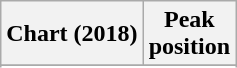<table class="wikitable sortable plainrowheaders" style="text-align:center">
<tr>
<th scope="col">Chart (2018)</th>
<th scope="col">Peak<br> position</th>
</tr>
<tr>
</tr>
<tr>
</tr>
<tr>
</tr>
<tr>
</tr>
<tr>
</tr>
</table>
